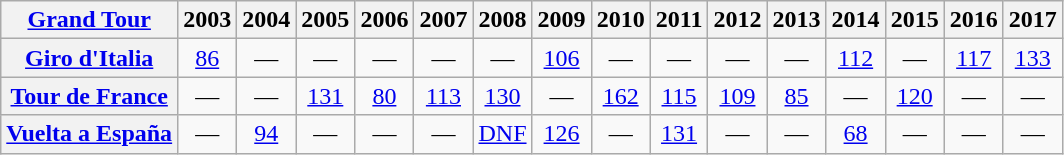<table class="wikitable plainrowheaders">
<tr>
<th scope="col"><a href='#'>Grand Tour</a></th>
<th scope="col">2003</th>
<th scope="col">2004</th>
<th scope="col">2005</th>
<th scope="col">2006</th>
<th scope="col">2007</th>
<th scope="col">2008</th>
<th scope="col">2009</th>
<th scope="col">2010</th>
<th scope="col">2011</th>
<th scope="col">2012</th>
<th scope="col">2013</th>
<th scope="col">2014</th>
<th scope="col">2015</th>
<th scope="col">2016</th>
<th scope="col">2017</th>
</tr>
<tr style="text-align:center;">
<th scope="row"> <a href='#'>Giro d'Italia</a></th>
<td><a href='#'>86</a></td>
<td>—</td>
<td>—</td>
<td>—</td>
<td>—</td>
<td>—</td>
<td><a href='#'>106</a></td>
<td>—</td>
<td>—</td>
<td>—</td>
<td>—</td>
<td><a href='#'>112</a></td>
<td>—</td>
<td><a href='#'>117</a></td>
<td><a href='#'>133</a></td>
</tr>
<tr style="text-align:center;">
<th scope="row"> <a href='#'>Tour de France</a></th>
<td>—</td>
<td>—</td>
<td><a href='#'>131</a></td>
<td><a href='#'>80</a></td>
<td><a href='#'>113</a></td>
<td><a href='#'>130</a></td>
<td>—</td>
<td><a href='#'>162</a></td>
<td><a href='#'>115</a></td>
<td><a href='#'>109</a></td>
<td><a href='#'>85</a></td>
<td>—</td>
<td><a href='#'>120</a></td>
<td>—</td>
<td>—</td>
</tr>
<tr style="text-align:center;">
<th scope="row"> <a href='#'>Vuelta a España</a></th>
<td>—</td>
<td><a href='#'>94</a></td>
<td>—</td>
<td>—</td>
<td>—</td>
<td><a href='#'>DNF</a></td>
<td><a href='#'>126</a></td>
<td>—</td>
<td><a href='#'>131</a></td>
<td>—</td>
<td>—</td>
<td><a href='#'>68</a></td>
<td>—</td>
<td>—</td>
<td>—</td>
</tr>
</table>
